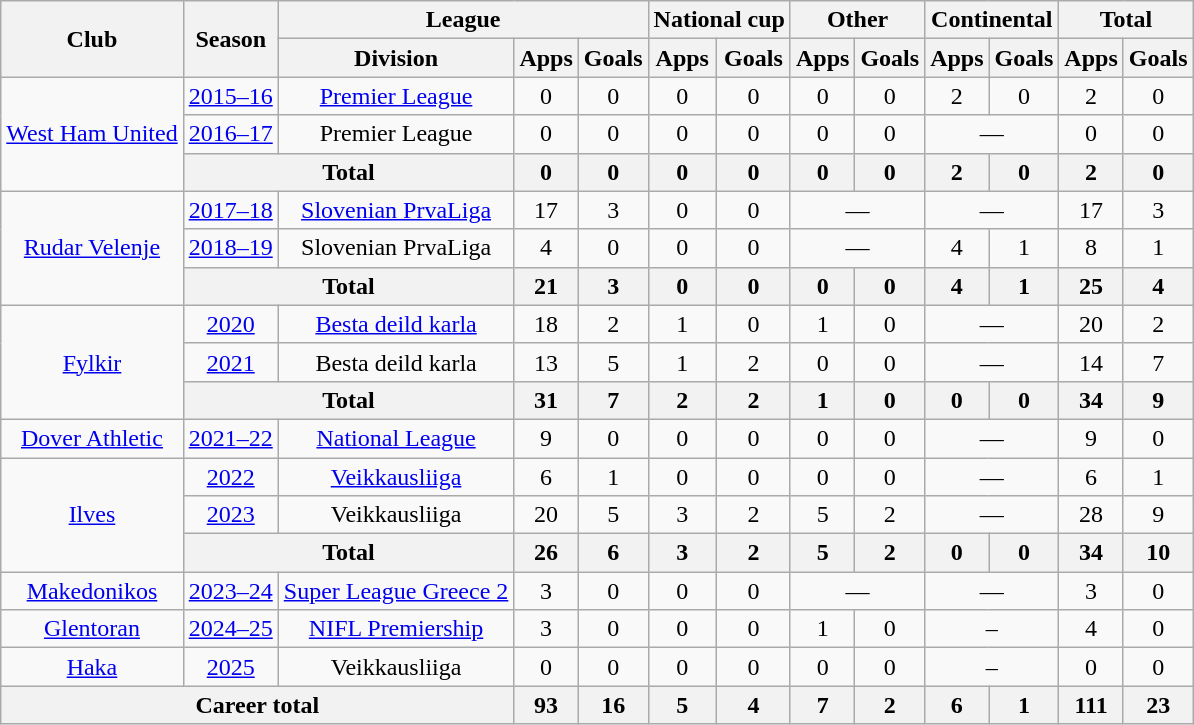<table class="wikitable" style="text-align:center">
<tr>
<th rowspan="2">Club</th>
<th rowspan="2">Season</th>
<th colspan="3">League</th>
<th colspan="2">National cup</th>
<th colspan="2">Other</th>
<th colspan="2">Continental</th>
<th colspan="2">Total</th>
</tr>
<tr>
<th>Division</th>
<th>Apps</th>
<th>Goals</th>
<th>Apps</th>
<th>Goals</th>
<th>Apps</th>
<th>Goals</th>
<th>Apps</th>
<th>Goals</th>
<th>Apps</th>
<th>Goals</th>
</tr>
<tr>
<td rowspan="3"><a href='#'>West Ham United</a></td>
<td><a href='#'>2015–16</a></td>
<td><a href='#'>Premier League</a></td>
<td>0</td>
<td>0</td>
<td>0</td>
<td>0</td>
<td>0</td>
<td>0</td>
<td>2</td>
<td>0</td>
<td>2</td>
<td>0</td>
</tr>
<tr>
<td><a href='#'>2016–17</a></td>
<td>Premier League</td>
<td>0</td>
<td>0</td>
<td>0</td>
<td>0</td>
<td>0</td>
<td>0</td>
<td colspan="2">—</td>
<td>0</td>
<td>0</td>
</tr>
<tr>
<th colspan="2">Total</th>
<th>0</th>
<th>0</th>
<th>0</th>
<th>0</th>
<th>0</th>
<th>0</th>
<th>2</th>
<th>0</th>
<th>2</th>
<th>0</th>
</tr>
<tr>
<td rowspan="3"><a href='#'>Rudar Velenje</a></td>
<td><a href='#'>2017–18</a></td>
<td><a href='#'>Slovenian PrvaLiga</a></td>
<td>17</td>
<td>3</td>
<td>0</td>
<td>0</td>
<td colspan="2">—</td>
<td colspan="2">—</td>
<td>17</td>
<td>3</td>
</tr>
<tr>
<td><a href='#'>2018–19</a></td>
<td>Slovenian PrvaLiga</td>
<td>4</td>
<td>0</td>
<td>0</td>
<td>0</td>
<td colspan="2">—</td>
<td>4</td>
<td>1</td>
<td>8</td>
<td>1</td>
</tr>
<tr>
<th colspan="2">Total</th>
<th>21</th>
<th>3</th>
<th>0</th>
<th>0</th>
<th>0</th>
<th>0</th>
<th>4</th>
<th>1</th>
<th>25</th>
<th>4</th>
</tr>
<tr>
<td rowspan="3"><a href='#'>Fylkir</a></td>
<td><a href='#'>2020</a></td>
<td><a href='#'>Besta deild karla</a></td>
<td>18</td>
<td>2</td>
<td>1</td>
<td>0</td>
<td>1</td>
<td>0</td>
<td colspan="2">—</td>
<td>20</td>
<td>2</td>
</tr>
<tr>
<td><a href='#'>2021</a></td>
<td>Besta deild karla</td>
<td>13</td>
<td>5</td>
<td>1</td>
<td>2</td>
<td>0</td>
<td>0</td>
<td colspan="2">—</td>
<td>14</td>
<td>7</td>
</tr>
<tr>
<th colspan="2">Total</th>
<th>31</th>
<th>7</th>
<th>2</th>
<th>2</th>
<th>1</th>
<th>0</th>
<th>0</th>
<th>0</th>
<th>34</th>
<th>9</th>
</tr>
<tr>
<td><a href='#'>Dover Athletic</a></td>
<td><a href='#'>2021–22</a></td>
<td><a href='#'>National League</a></td>
<td>9</td>
<td>0</td>
<td>0</td>
<td>0</td>
<td>0</td>
<td>0</td>
<td colspan="2">—</td>
<td>9</td>
<td>0</td>
</tr>
<tr>
<td rowspan="3"><a href='#'>Ilves</a></td>
<td><a href='#'>2022</a></td>
<td><a href='#'>Veikkausliiga</a></td>
<td>6</td>
<td>1</td>
<td>0</td>
<td>0</td>
<td>0</td>
<td>0</td>
<td colspan="2">—</td>
<td>6</td>
<td>1</td>
</tr>
<tr>
<td><a href='#'>2023</a></td>
<td>Veikkausliiga</td>
<td>20</td>
<td>5</td>
<td>3</td>
<td>2</td>
<td>5</td>
<td>2</td>
<td colspan="2">—</td>
<td>28</td>
<td>9</td>
</tr>
<tr>
<th colspan="2">Total</th>
<th>26</th>
<th>6</th>
<th>3</th>
<th>2</th>
<th>5</th>
<th>2</th>
<th>0</th>
<th>0</th>
<th>34</th>
<th>10</th>
</tr>
<tr>
<td><a href='#'>Makedonikos</a></td>
<td><a href='#'>2023–24</a></td>
<td><a href='#'>Super League Greece 2</a></td>
<td>3</td>
<td>0</td>
<td>0</td>
<td>0</td>
<td colspan="2">—</td>
<td colspan="2">—</td>
<td>3</td>
<td>0</td>
</tr>
<tr>
<td><a href='#'>Glentoran</a></td>
<td><a href='#'>2024–25</a></td>
<td><a href='#'>NIFL Premiership</a></td>
<td>3</td>
<td>0</td>
<td>0</td>
<td>0</td>
<td>1</td>
<td>0</td>
<td colspan=2>–</td>
<td>4</td>
<td>0</td>
</tr>
<tr>
<td><a href='#'>Haka</a></td>
<td><a href='#'>2025</a></td>
<td>Veikkausliiga</td>
<td>0</td>
<td>0</td>
<td>0</td>
<td>0</td>
<td>0</td>
<td>0</td>
<td colspan=2>–</td>
<td>0</td>
<td>0</td>
</tr>
<tr>
<th colspan="3">Career total</th>
<th>93</th>
<th>16</th>
<th>5</th>
<th>4</th>
<th>7</th>
<th>2</th>
<th>6</th>
<th>1</th>
<th>111</th>
<th>23</th>
</tr>
</table>
